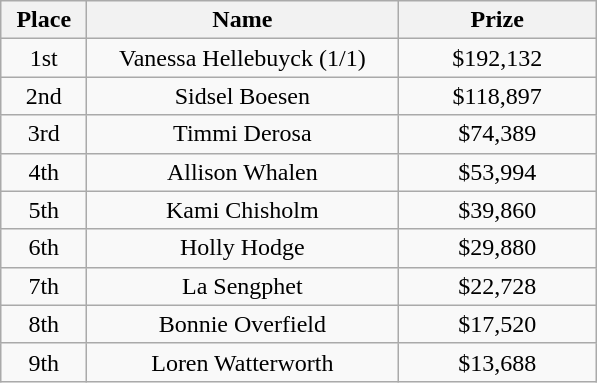<table class="wikitable">
<tr>
<th width="50">Place</th>
<th width="200">Name</th>
<th width="125">Prize</th>
</tr>
<tr>
<td align = "center">1st</td>
<td align = "center">Vanessa Hellebuyck (1/1)</td>
<td align = "center">$192,132</td>
</tr>
<tr>
<td align = "center">2nd</td>
<td align = "center">Sidsel Boesen</td>
<td align = "center">$118,897</td>
</tr>
<tr>
<td align = "center">3rd</td>
<td align = "center">Timmi Derosa</td>
<td align = "center">$74,389</td>
</tr>
<tr>
<td align = "center">4th</td>
<td align = "center">Allison Whalen</td>
<td align = "center">$53,994</td>
</tr>
<tr>
<td align = "center">5th</td>
<td align = "center">Kami Chisholm</td>
<td align = "center">$39,860</td>
</tr>
<tr>
<td align = "center">6th</td>
<td align = "center">Holly Hodge</td>
<td align = "center">$29,880</td>
</tr>
<tr>
<td align = "center">7th</td>
<td align = "center">La Sengphet</td>
<td align = "center">$22,728</td>
</tr>
<tr>
<td align = "center">8th</td>
<td align = "center">Bonnie Overfield</td>
<td align = "center">$17,520</td>
</tr>
<tr>
<td align = "center">9th</td>
<td align = "center">Loren Watterworth</td>
<td align = "center">$13,688</td>
</tr>
</table>
